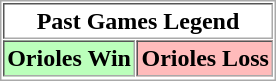<table border="1" cellpadding="2" cellspacing="1" style="margin:auto; border:1px solid #aaa;">
<tr>
<th colspan="5">Past Games Legend</th>
</tr>
<tr>
<th style="background:#bfb;">Orioles Win</th>
<th style="background:#fbb;">Orioles Loss</th>
</tr>
<tr>
</tr>
</table>
